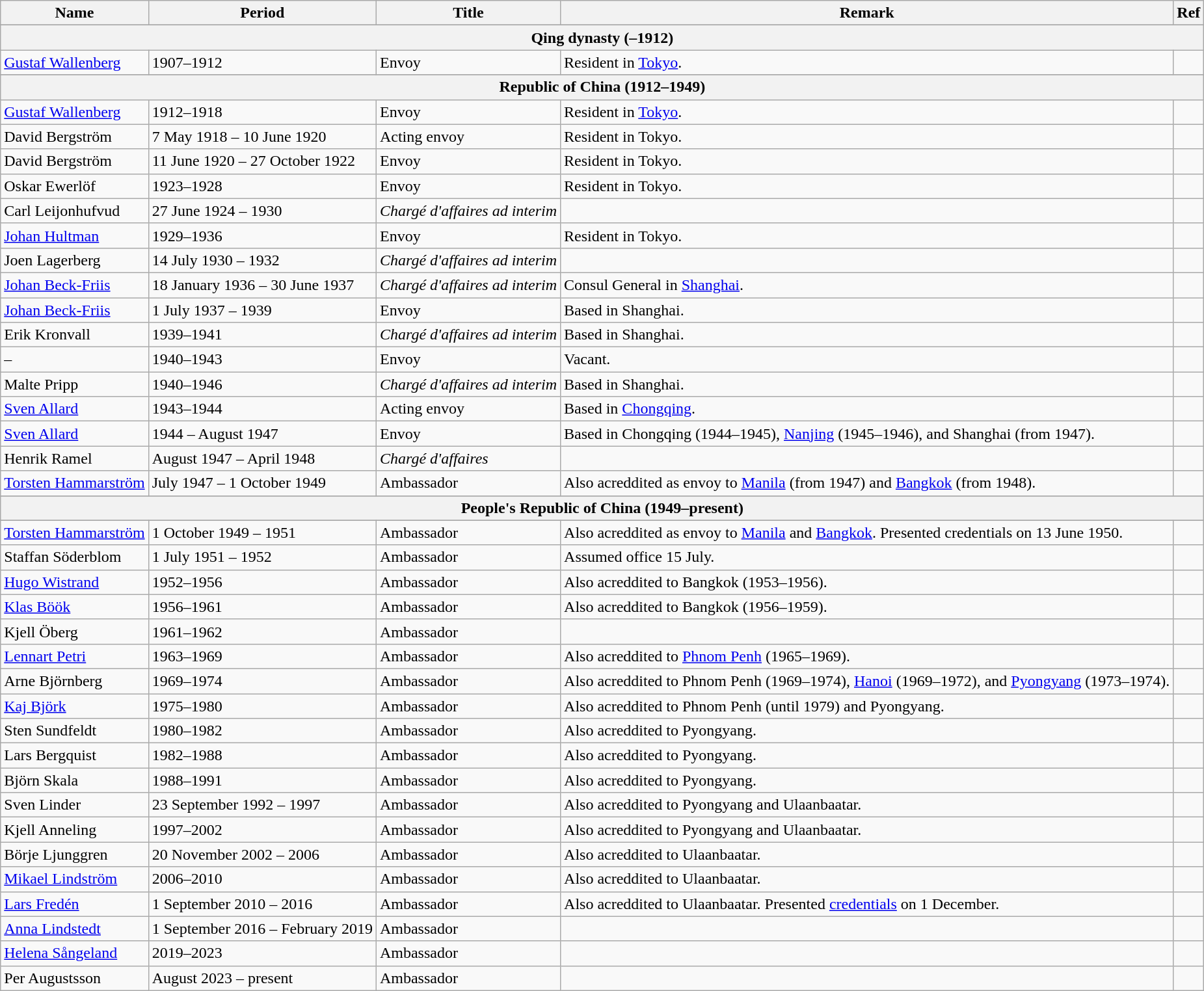<table class="wikitable">
<tr>
<th>Name</th>
<th>Period</th>
<th>Title</th>
<th>Remark</th>
<th>Ref</th>
</tr>
<tr>
</tr>
<tr style="text-align:center;">
<th colspan=5>Qing dynasty (–1912)</th>
</tr>
<tr>
<td><a href='#'>Gustaf Wallenberg</a></td>
<td>1907–1912</td>
<td>Envoy</td>
<td>Resident in <a href='#'>Tokyo</a>.</td>
<td></td>
</tr>
<tr>
</tr>
<tr style="text-align:center;">
<th colspan=5>Republic of China (1912–1949)</th>
</tr>
<tr>
<td><a href='#'>Gustaf Wallenberg</a></td>
<td>1912–1918</td>
<td>Envoy</td>
<td>Resident in <a href='#'>Tokyo</a>.</td>
<td></td>
</tr>
<tr>
<td>David Bergström</td>
<td>7 May 1918 – 10 June 1920</td>
<td>Acting envoy</td>
<td>Resident in Tokyo.</td>
<td></td>
</tr>
<tr>
<td>David Bergström</td>
<td>11 June 1920 – 27 October 1922</td>
<td>Envoy</td>
<td>Resident in Tokyo.</td>
<td></td>
</tr>
<tr>
<td>Oskar Ewerlöf</td>
<td>1923–1928</td>
<td>Envoy</td>
<td>Resident in Tokyo.</td>
<td></td>
</tr>
<tr>
<td>Carl Leijonhufvud</td>
<td>27 June 1924 – 1930</td>
<td><em>Chargé d'affaires ad interim</em></td>
<td></td>
<td></td>
</tr>
<tr>
<td><a href='#'>Johan Hultman</a></td>
<td>1929–1936</td>
<td>Envoy</td>
<td>Resident in Tokyo.</td>
<td></td>
</tr>
<tr>
<td>Joen Lagerberg</td>
<td>14 July 1930 – 1932</td>
<td><em>Chargé d'affaires ad interim</em></td>
<td></td>
<td></td>
</tr>
<tr>
<td><a href='#'>Johan Beck-Friis</a></td>
<td>18 January 1936 – 30 June 1937</td>
<td><em>Chargé d'affaires ad interim</em></td>
<td>Consul General in <a href='#'>Shanghai</a>.</td>
<td></td>
</tr>
<tr>
<td><a href='#'>Johan Beck-Friis</a></td>
<td>1 July 1937 – 1939</td>
<td>Envoy</td>
<td>Based in Shanghai.</td>
<td></td>
</tr>
<tr>
<td>Erik Kronvall</td>
<td>1939–1941</td>
<td><em>Chargé d'affaires ad interim</em></td>
<td>Based in Shanghai.</td>
<td></td>
</tr>
<tr>
<td>–</td>
<td>1940–1943</td>
<td>Envoy</td>
<td>Vacant.</td>
<td></td>
</tr>
<tr>
<td>Malte Pripp</td>
<td>1940–1946</td>
<td><em>Chargé d'affaires ad interim</em></td>
<td>Based in Shanghai.</td>
<td></td>
</tr>
<tr>
<td><a href='#'>Sven Allard</a></td>
<td>1943–1944</td>
<td>Acting envoy</td>
<td>Based in <a href='#'>Chongqing</a>.</td>
<td></td>
</tr>
<tr>
<td><a href='#'>Sven Allard</a></td>
<td>1944 – August 1947</td>
<td>Envoy</td>
<td>Based in Chongqing (1944–1945), <a href='#'>Nanjing</a> (1945–1946), and Shanghai (from 1947).</td>
<td></td>
</tr>
<tr>
<td>Henrik Ramel</td>
<td>August 1947 – April 1948</td>
<td><em>Chargé d'affaires</em></td>
<td></td>
<td></td>
</tr>
<tr>
<td><a href='#'>Torsten Hammarström</a></td>
<td>July 1947 – 1 October 1949</td>
<td>Ambassador</td>
<td>Also acreddited as envoy to <a href='#'>Manila</a> (from 1947) and <a href='#'>Bangkok</a> (from 1948).</td>
<td></td>
</tr>
<tr>
</tr>
<tr style="text-align:center;">
<th colspan=5>People's Republic of China (1949–present)</th>
</tr>
<tr>
</tr>
<tr>
<td><a href='#'>Torsten Hammarström</a></td>
<td>1 October 1949 – 1951</td>
<td>Ambassador</td>
<td>Also acreddited as envoy to <a href='#'>Manila</a> and <a href='#'>Bangkok</a>. Presented credentials on 13 June 1950.</td>
<td></td>
</tr>
<tr>
<td>Staffan Söderblom</td>
<td>1 July 1951 – 1952</td>
<td>Ambassador</td>
<td>Assumed office 15 July.</td>
<td></td>
</tr>
<tr>
<td><a href='#'>Hugo Wistrand</a></td>
<td>1952–1956</td>
<td>Ambassador</td>
<td>Also acreddited to Bangkok (1953–1956).</td>
<td></td>
</tr>
<tr>
<td><a href='#'>Klas Böök</a></td>
<td>1956–1961</td>
<td>Ambassador</td>
<td>Also acreddited to Bangkok (1956–1959).</td>
<td></td>
</tr>
<tr>
<td>Kjell Öberg</td>
<td>1961–1962</td>
<td>Ambassador</td>
<td></td>
<td></td>
</tr>
<tr>
<td><a href='#'>Lennart Petri</a></td>
<td>1963–1969</td>
<td>Ambassador</td>
<td>Also acreddited to <a href='#'>Phnom Penh</a> (1965–1969).</td>
<td></td>
</tr>
<tr>
<td>Arne Björnberg</td>
<td>1969–1974</td>
<td>Ambassador</td>
<td>Also acreddited to Phnom Penh (1969–1974), <a href='#'>Hanoi</a> (1969–1972), and <a href='#'>Pyongyang</a> (1973–1974).</td>
<td></td>
</tr>
<tr>
<td><a href='#'>Kaj Björk</a></td>
<td>1975–1980</td>
<td>Ambassador</td>
<td>Also acreddited to Phnom Penh (until 1979) and Pyongyang.</td>
<td></td>
</tr>
<tr>
<td>Sten Sundfeldt</td>
<td>1980–1982</td>
<td>Ambassador</td>
<td>Also acreddited to Pyongyang.</td>
<td></td>
</tr>
<tr>
<td>Lars Bergquist</td>
<td>1982–1988</td>
<td>Ambassador</td>
<td>Also acreddited to Pyongyang.</td>
<td></td>
</tr>
<tr>
<td>Björn Skala</td>
<td>1988–1991</td>
<td>Ambassador</td>
<td>Also acreddited to Pyongyang.</td>
<td></td>
</tr>
<tr>
<td>Sven Linder</td>
<td>23 September 1992 – 1997</td>
<td>Ambassador</td>
<td>Also acreddited to Pyongyang and Ulaanbaatar.</td>
<td></td>
</tr>
<tr>
<td>Kjell Anneling</td>
<td>1997–2002</td>
<td>Ambassador</td>
<td>Also acreddited to Pyongyang and Ulaanbaatar.</td>
<td></td>
</tr>
<tr>
<td>Börje Ljunggren</td>
<td>20 November 2002 – 2006</td>
<td>Ambassador</td>
<td>Also acreddited to Ulaanbaatar.</td>
<td></td>
</tr>
<tr>
<td><a href='#'>Mikael Lindström</a></td>
<td>2006–2010</td>
<td>Ambassador</td>
<td>Also acreddited to Ulaanbaatar.</td>
<td></td>
</tr>
<tr>
<td><a href='#'>Lars Fredén</a></td>
<td>1 September 2010 – 2016</td>
<td>Ambassador</td>
<td>Also acreddited to Ulaanbaatar. Presented <a href='#'>credentials</a> on 1 December.</td>
<td></td>
</tr>
<tr>
<td><a href='#'>Anna Lindstedt</a></td>
<td>1 September 2016 – February 2019</td>
<td>Ambassador</td>
<td></td>
<td></td>
</tr>
<tr>
<td><a href='#'>Helena Sångeland</a></td>
<td>2019–2023</td>
<td>Ambassador</td>
<td></td>
<td></td>
</tr>
<tr>
<td>Per Augustsson</td>
<td>August 2023 – present</td>
<td>Ambassador</td>
<td></td>
<td></td>
</tr>
</table>
